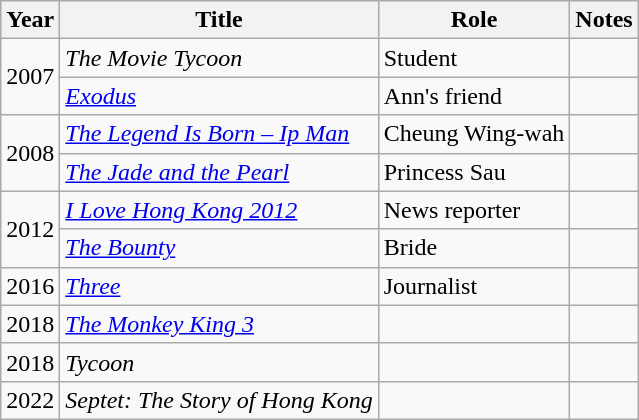<table class="wikitable sortable">
<tr>
<th>Year</th>
<th>Title</th>
<th>Role</th>
<th class="unsortable">Notes</th>
</tr>
<tr>
<td rowspan=2>2007</td>
<td><em>The Movie Tycoon</em></td>
<td>Student</td>
<td></td>
</tr>
<tr>
<td><em><a href='#'>Exodus</a></em></td>
<td>Ann's friend</td>
<td></td>
</tr>
<tr>
<td rowspan=2>2008</td>
<td><em><a href='#'>The Legend Is Born – Ip Man</a></em></td>
<td>Cheung Wing-wah</td>
<td></td>
</tr>
<tr>
<td><em><a href='#'>The Jade and the Pearl</a></em></td>
<td>Princess Sau</td>
<td></td>
</tr>
<tr>
<td rowspan=2>2012</td>
<td><em><a href='#'>I Love Hong Kong 2012</a></em></td>
<td>News reporter</td>
<td></td>
</tr>
<tr>
<td><em><a href='#'>The Bounty</a></em></td>
<td>Bride</td>
<td></td>
</tr>
<tr>
<td>2016</td>
<td><em><a href='#'>Three</a></em></td>
<td>Journalist</td>
<td></td>
</tr>
<tr>
<td>2018</td>
<td><em><a href='#'>The Monkey King 3</a></em></td>
<td></td>
<td></td>
</tr>
<tr>
<td>2018</td>
<td><em>Tycoon</em></td>
<td></td>
<td></td>
</tr>
<tr>
<td>2022</td>
<td><em>Septet: The Story of Hong Kong</em></td>
<td></td>
<td></td>
</tr>
</table>
